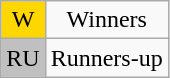<table class="wikitable" style="text-align:center">
<tr>
<td style=background:gold>W</td>
<td>Winners</td>
</tr>
<tr>
<td style=background:silver>RU</td>
<td>Runners-up</td>
</tr>
</table>
